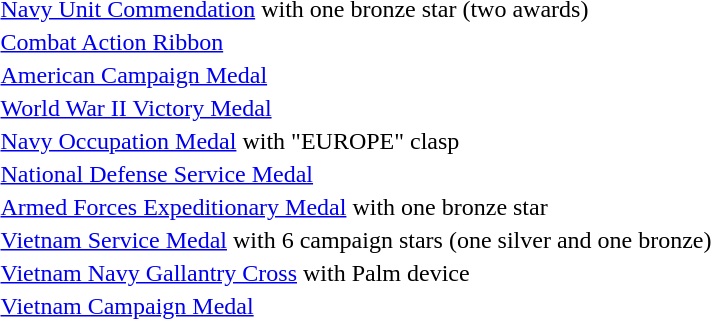<table>
<tr>
<td></td>
<td><a href='#'>Navy Unit Commendation</a> with one bronze star (two awards)</td>
</tr>
<tr>
<td></td>
<td><a href='#'>Combat Action Ribbon</a></td>
</tr>
<tr>
<td></td>
<td><a href='#'>American Campaign Medal</a></td>
</tr>
<tr>
<td></td>
<td><a href='#'>World War II Victory Medal</a></td>
</tr>
<tr>
<td></td>
<td><a href='#'>Navy Occupation Medal</a> with "EUROPE" clasp</td>
</tr>
<tr>
<td></td>
<td><a href='#'>National Defense Service Medal</a></td>
</tr>
<tr>
<td></td>
<td><a href='#'>Armed Forces Expeditionary Medal</a> with one bronze star</td>
</tr>
<tr>
<td></td>
<td><a href='#'>Vietnam Service Medal</a> with 6 campaign stars (one silver and one bronze)</td>
</tr>
<tr>
<td></td>
<td><a href='#'>Vietnam Navy Gallantry Cross</a> with Palm device</td>
</tr>
<tr>
<td></td>
<td><a href='#'>Vietnam Campaign Medal</a></td>
</tr>
</table>
